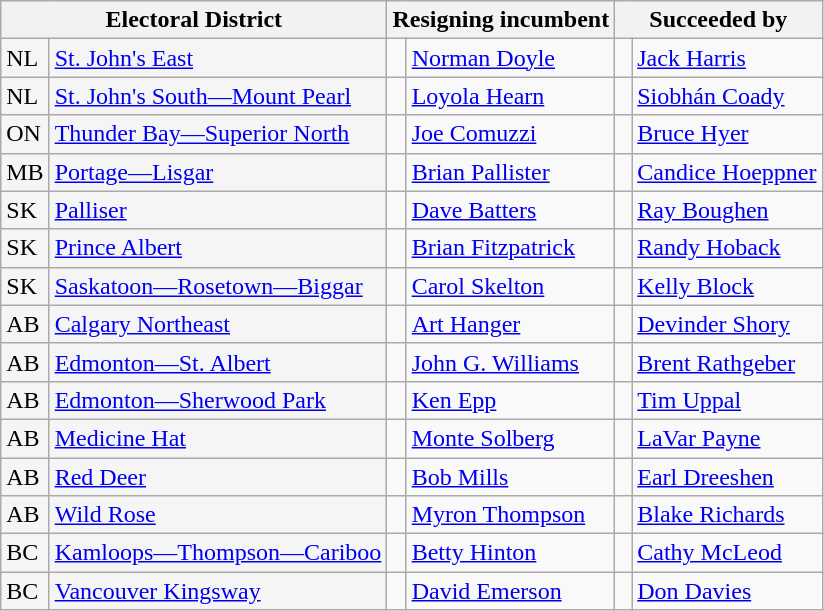<table class="wikitable">
<tr>
<th colspan=2>Electoral District</th>
<th colspan=2>Resigning incumbent</th>
<th colspan=2>Succeeded by</th>
</tr>
<tr>
<td style="background:whitesmoke;">NL</td>
<td style="background:whitesmoke;"><a href='#'>St. John's East</a></td>
<td> </td>
<td><a href='#'>Norman Doyle</a></td>
<td> </td>
<td><a href='#'>Jack Harris</a></td>
</tr>
<tr>
<td style="background:whitesmoke;">NL</td>
<td style="background:whitesmoke;"><a href='#'>St. John's South—Mount Pearl</a></td>
<td> </td>
<td><a href='#'>Loyola Hearn</a></td>
<td> </td>
<td><a href='#'>Siobhán Coady</a></td>
</tr>
<tr>
<td style="background:whitesmoke;">ON</td>
<td style="background:whitesmoke;"><a href='#'>Thunder Bay—Superior North</a></td>
<td> </td>
<td><a href='#'>Joe Comuzzi</a></td>
<td> </td>
<td><a href='#'>Bruce Hyer</a></td>
</tr>
<tr>
<td style="background:whitesmoke;">MB</td>
<td style="background:whitesmoke;"><a href='#'>Portage—Lisgar</a></td>
<td> </td>
<td><a href='#'>Brian Pallister</a></td>
<td> </td>
<td><a href='#'>Candice Hoeppner</a></td>
</tr>
<tr>
<td style="background:whitesmoke;">SK</td>
<td style="background:whitesmoke;"><a href='#'>Palliser</a></td>
<td> </td>
<td><a href='#'>Dave Batters</a></td>
<td> </td>
<td><a href='#'>Ray Boughen</a></td>
</tr>
<tr>
<td style="background:whitesmoke;">SK</td>
<td style="background:whitesmoke;"><a href='#'>Prince Albert</a></td>
<td> </td>
<td><a href='#'>Brian Fitzpatrick</a></td>
<td> </td>
<td><a href='#'>Randy Hoback</a></td>
</tr>
<tr>
<td style="background:whitesmoke;">SK</td>
<td style="background:whitesmoke;"><a href='#'>Saskatoon—Rosetown—Biggar</a></td>
<td> </td>
<td><a href='#'>Carol Skelton</a></td>
<td> </td>
<td><a href='#'>Kelly Block</a></td>
</tr>
<tr>
<td style="background:whitesmoke;">AB</td>
<td style="background:whitesmoke;"><a href='#'>Calgary Northeast</a></td>
<td> </td>
<td><a href='#'>Art Hanger</a></td>
<td> </td>
<td><a href='#'>Devinder Shory</a></td>
</tr>
<tr>
<td style="background:whitesmoke;">AB</td>
<td style="background:whitesmoke;"><a href='#'>Edmonton—St. Albert</a></td>
<td> </td>
<td><a href='#'>John G. Williams</a></td>
<td> </td>
<td><a href='#'>Brent Rathgeber</a></td>
</tr>
<tr>
<td style="background:whitesmoke;">AB</td>
<td style="background:whitesmoke;"><a href='#'>Edmonton—Sherwood Park</a></td>
<td> </td>
<td><a href='#'>Ken Epp</a></td>
<td> </td>
<td><a href='#'>Tim Uppal</a></td>
</tr>
<tr>
<td style="background:whitesmoke;">AB</td>
<td style="background:whitesmoke;"><a href='#'>Medicine Hat</a></td>
<td> </td>
<td><a href='#'>Monte Solberg</a></td>
<td> </td>
<td><a href='#'>LaVar Payne</a></td>
</tr>
<tr>
<td style="background:whitesmoke;">AB</td>
<td style="background:whitesmoke;"><a href='#'>Red Deer</a></td>
<td> </td>
<td><a href='#'>Bob Mills</a></td>
<td> </td>
<td><a href='#'>Earl Dreeshen</a></td>
</tr>
<tr>
<td style="background:whitesmoke;">AB</td>
<td style="background:whitesmoke;"><a href='#'>Wild Rose</a></td>
<td> </td>
<td><a href='#'>Myron Thompson</a></td>
<td> </td>
<td><a href='#'>Blake Richards</a></td>
</tr>
<tr>
<td style="background:whitesmoke;">BC</td>
<td style="background:whitesmoke;"><a href='#'>Kamloops—Thompson—Cariboo</a></td>
<td> </td>
<td><a href='#'>Betty Hinton</a></td>
<td> </td>
<td><a href='#'>Cathy McLeod</a></td>
</tr>
<tr>
<td style="background:whitesmoke;">BC</td>
<td style="background:whitesmoke;"><a href='#'>Vancouver Kingsway</a></td>
<td> </td>
<td><a href='#'>David Emerson</a></td>
<td> </td>
<td><a href='#'>Don Davies</a></td>
</tr>
</table>
